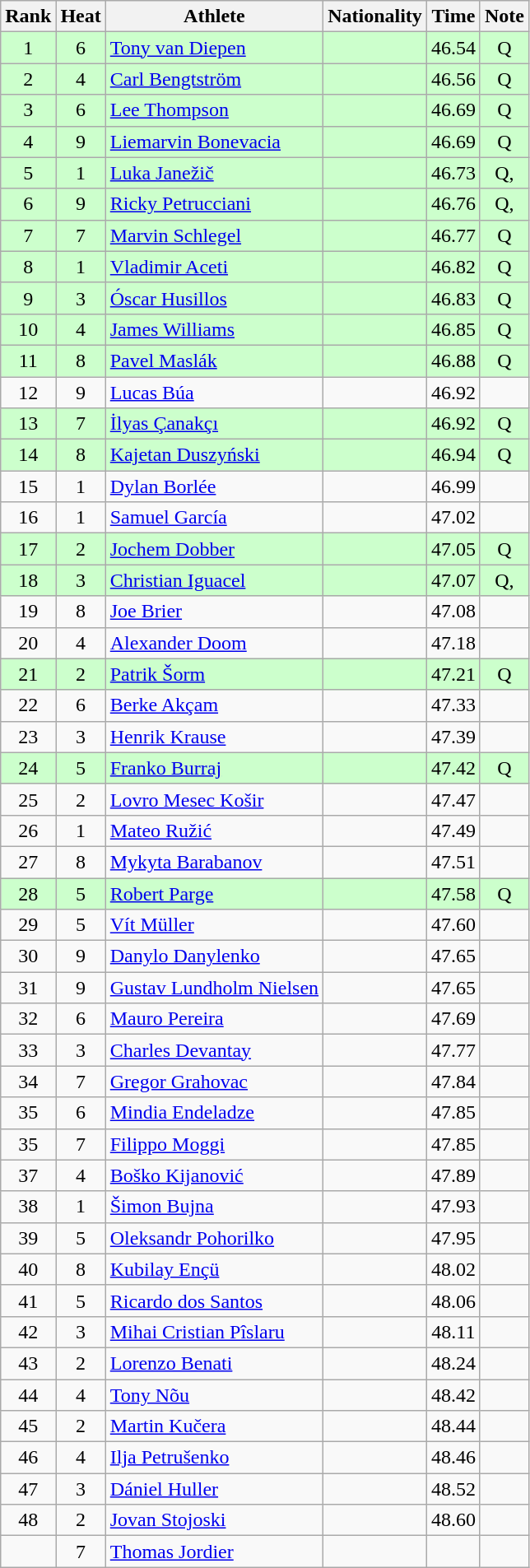<table class="wikitable sortable" style="text-align:center">
<tr>
<th>Rank</th>
<th>Heat</th>
<th>Athlete</th>
<th>Nationality</th>
<th>Time</th>
<th>Note</th>
</tr>
<tr bgcolor=ccffcc>
<td>1</td>
<td>6</td>
<td align=left><a href='#'>Tony van Diepen</a></td>
<td align=left></td>
<td>46.54</td>
<td>Q</td>
</tr>
<tr bgcolor=ccffcc>
<td>2</td>
<td>4</td>
<td align=left><a href='#'>Carl Bengtström</a></td>
<td align=left></td>
<td>46.56</td>
<td>Q</td>
</tr>
<tr bgcolor=ccffcc>
<td>3</td>
<td>6</td>
<td align=left><a href='#'>Lee Thompson</a></td>
<td align=left></td>
<td>46.69</td>
<td>Q</td>
</tr>
<tr bgcolor=ccffcc>
<td>4</td>
<td>9</td>
<td align=left><a href='#'>Liemarvin Bonevacia</a></td>
<td align=left></td>
<td>46.69</td>
<td>Q</td>
</tr>
<tr bgcolor=ccffcc>
<td>5</td>
<td>1</td>
<td align=left><a href='#'>Luka Janežič</a></td>
<td align=left></td>
<td>46.73</td>
<td>Q, </td>
</tr>
<tr bgcolor=ccffcc>
<td>6</td>
<td>9</td>
<td align=left><a href='#'>Ricky Petrucciani</a></td>
<td align=left></td>
<td>46.76</td>
<td>Q, </td>
</tr>
<tr bgcolor=ccffcc>
<td>7</td>
<td>7</td>
<td align=left><a href='#'>Marvin Schlegel</a></td>
<td align=left></td>
<td>46.77</td>
<td>Q</td>
</tr>
<tr bgcolor=ccffcc>
<td>8</td>
<td>1</td>
<td align=left><a href='#'>Vladimir Aceti</a></td>
<td align=left></td>
<td>46.82</td>
<td>Q</td>
</tr>
<tr bgcolor=ccffcc>
<td>9</td>
<td>3</td>
<td align=left><a href='#'>Óscar Husillos</a></td>
<td align=left></td>
<td>46.83</td>
<td>Q</td>
</tr>
<tr bgcolor=ccffcc>
<td>10</td>
<td>4</td>
<td align=left><a href='#'>James Williams</a></td>
<td align=left></td>
<td>46.85</td>
<td>Q</td>
</tr>
<tr bgcolor=ccffcc>
<td>11</td>
<td>8</td>
<td align=left><a href='#'>Pavel Maslák</a></td>
<td align=left></td>
<td>46.88</td>
<td>Q</td>
</tr>
<tr>
<td>12</td>
<td>9</td>
<td align=left><a href='#'>Lucas Búa</a></td>
<td align=left></td>
<td>46.92</td>
<td></td>
</tr>
<tr bgcolor=ccffcc>
<td>13</td>
<td>7</td>
<td align=left><a href='#'>İlyas Çanakçı</a></td>
<td align=left></td>
<td>46.92</td>
<td>Q</td>
</tr>
<tr bgcolor=ccffcc>
<td>14</td>
<td>8</td>
<td align=left><a href='#'>Kajetan Duszyński</a></td>
<td align=left></td>
<td>46.94</td>
<td>Q</td>
</tr>
<tr>
<td>15</td>
<td>1</td>
<td align=left><a href='#'>Dylan Borlée</a></td>
<td align=left></td>
<td>46.99</td>
<td></td>
</tr>
<tr>
<td>16</td>
<td>1</td>
<td align=left><a href='#'>Samuel García</a></td>
<td align=left></td>
<td>47.02</td>
<td></td>
</tr>
<tr bgcolor=ccffcc>
<td>17</td>
<td>2</td>
<td align=left><a href='#'>Jochem Dobber</a></td>
<td align=left></td>
<td>47.05</td>
<td>Q</td>
</tr>
<tr bgcolor=ccffcc>
<td>18</td>
<td>3</td>
<td align=left><a href='#'>Christian Iguacel</a></td>
<td align=left></td>
<td>47.07</td>
<td>Q, </td>
</tr>
<tr>
<td>19</td>
<td>8</td>
<td align=left><a href='#'>Joe Brier</a></td>
<td align=left></td>
<td>47.08</td>
<td></td>
</tr>
<tr>
<td>20</td>
<td>4</td>
<td align=left><a href='#'>Alexander Doom</a></td>
<td align=left></td>
<td>47.18</td>
<td></td>
</tr>
<tr bgcolor=ccffcc>
<td>21</td>
<td>2</td>
<td align=left><a href='#'>Patrik Šorm</a></td>
<td align=left></td>
<td>47.21</td>
<td>Q</td>
</tr>
<tr>
<td>22</td>
<td>6</td>
<td align=left><a href='#'>Berke Akçam</a></td>
<td align=left></td>
<td>47.33</td>
<td></td>
</tr>
<tr>
<td>23</td>
<td>3</td>
<td align=left><a href='#'>Henrik Krause</a></td>
<td align=left></td>
<td>47.39</td>
<td></td>
</tr>
<tr bgcolor=ccffcc>
<td>24</td>
<td>5</td>
<td align=left><a href='#'>Franko Burraj</a></td>
<td align=left></td>
<td>47.42</td>
<td>Q</td>
</tr>
<tr>
<td>25</td>
<td>2</td>
<td align=left><a href='#'>Lovro Mesec Košir</a></td>
<td align=left></td>
<td>47.47</td>
<td></td>
</tr>
<tr>
<td>26</td>
<td>1</td>
<td align=left><a href='#'>Mateo Ružić</a></td>
<td align=left></td>
<td>47.49</td>
<td></td>
</tr>
<tr>
<td>27</td>
<td>8</td>
<td align=left><a href='#'>Mykyta Barabanov</a></td>
<td align=left></td>
<td>47.51</td>
<td></td>
</tr>
<tr bgcolor=ccffcc>
<td>28</td>
<td>5</td>
<td align=left><a href='#'>Robert Parge</a></td>
<td align=left></td>
<td>47.58</td>
<td>Q</td>
</tr>
<tr>
<td>29</td>
<td>5</td>
<td align=left><a href='#'>Vít Müller</a></td>
<td align=left></td>
<td>47.60</td>
<td></td>
</tr>
<tr>
<td>30</td>
<td>9</td>
<td align=left><a href='#'>Danylo Danylenko</a></td>
<td align=left></td>
<td>47.65</td>
<td></td>
</tr>
<tr>
<td>31</td>
<td>9</td>
<td align=left><a href='#'>Gustav Lundholm Nielsen</a></td>
<td align=left></td>
<td>47.65</td>
<td></td>
</tr>
<tr>
<td>32</td>
<td>6</td>
<td align=left><a href='#'>Mauro Pereira</a></td>
<td align=left></td>
<td>47.69</td>
<td></td>
</tr>
<tr>
<td>33</td>
<td>3</td>
<td align=left><a href='#'>Charles Devantay</a></td>
<td align=left></td>
<td>47.77</td>
<td></td>
</tr>
<tr>
<td>34</td>
<td>7</td>
<td align=left><a href='#'>Gregor Grahovac</a></td>
<td align=left></td>
<td>47.84</td>
<td></td>
</tr>
<tr>
<td>35</td>
<td>6</td>
<td align=left><a href='#'>Mindia Endeladze</a></td>
<td align=left></td>
<td>47.85</td>
<td></td>
</tr>
<tr>
<td>35</td>
<td>7</td>
<td align=left><a href='#'>Filippo Moggi</a></td>
<td align=left></td>
<td>47.85</td>
<td></td>
</tr>
<tr>
<td>37</td>
<td>4</td>
<td align=left><a href='#'>Boško Kijanović</a></td>
<td align=left></td>
<td>47.89</td>
<td></td>
</tr>
<tr>
<td>38</td>
<td>1</td>
<td align=left><a href='#'>Šimon Bujna</a></td>
<td align=left></td>
<td>47.93</td>
<td></td>
</tr>
<tr>
<td>39</td>
<td>5</td>
<td align=left><a href='#'>Oleksandr Pohorilko</a></td>
<td align=left></td>
<td>47.95</td>
<td></td>
</tr>
<tr>
<td>40</td>
<td>8</td>
<td align=left><a href='#'>Kubilay Ençü</a></td>
<td align=left></td>
<td>48.02</td>
<td></td>
</tr>
<tr>
<td>41</td>
<td>5</td>
<td align=left><a href='#'>Ricardo dos Santos</a></td>
<td align=left></td>
<td>48.06</td>
<td></td>
</tr>
<tr>
<td>42</td>
<td>3</td>
<td align=left><a href='#'>Mihai Cristian Pîslaru</a></td>
<td align=left></td>
<td>48.11</td>
<td></td>
</tr>
<tr>
<td>43</td>
<td>2</td>
<td align=left><a href='#'>Lorenzo Benati</a></td>
<td align=left></td>
<td>48.24</td>
<td></td>
</tr>
<tr>
<td>44</td>
<td>4</td>
<td align=left><a href='#'>Tony Nõu</a></td>
<td align=left></td>
<td>48.42</td>
<td></td>
</tr>
<tr>
<td>45</td>
<td>2</td>
<td align=left><a href='#'>Martin Kučera</a></td>
<td align=left></td>
<td>48.44</td>
<td></td>
</tr>
<tr>
<td>46</td>
<td>4</td>
<td align=left><a href='#'>Ilja Petrušenko</a></td>
<td align=left></td>
<td>48.46</td>
<td></td>
</tr>
<tr>
<td>47</td>
<td>3</td>
<td align=left><a href='#'>Dániel Huller</a></td>
<td align=left></td>
<td>48.52</td>
<td></td>
</tr>
<tr>
<td>48</td>
<td>2</td>
<td align=left><a href='#'>Jovan Stojoski</a></td>
<td align=left></td>
<td>48.60</td>
<td></td>
</tr>
<tr>
<td></td>
<td>7</td>
<td align=left><a href='#'>Thomas Jordier</a></td>
<td align=left></td>
<td></td>
<td></td>
</tr>
</table>
